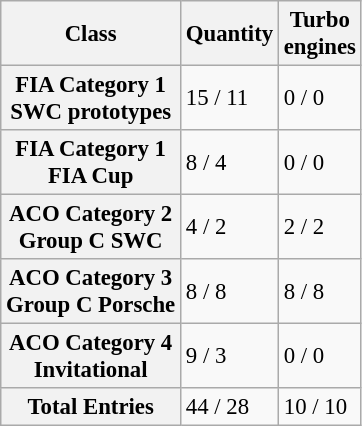<table class="wikitable" style="font-size: 95%">
<tr>
<th>Class</th>
<th>Quantity</th>
<th>Turbo<br>engines</th>
</tr>
<tr>
<th>FIA Category 1<br>SWC prototypes</th>
<td>15 / 11</td>
<td>0 /  0</td>
</tr>
<tr>
<th>FIA Category 1<br>FIA Cup</th>
<td>8 / 4</td>
<td>0 / 0</td>
</tr>
<tr>
<th>ACO Category 2<br>Group C SWC</th>
<td>4 / 2</td>
<td>2 / 2</td>
</tr>
<tr>
<th>ACO Category 3<br>Group C Porsche</th>
<td>8 / 8</td>
<td>8 / 8</td>
</tr>
<tr>
<th>ACO Category 4<br>Invitational</th>
<td>9 / 3</td>
<td>0 / 0</td>
</tr>
<tr>
<th>Total Entries</th>
<td>44 / 28</td>
<td>10 / 10</td>
</tr>
</table>
